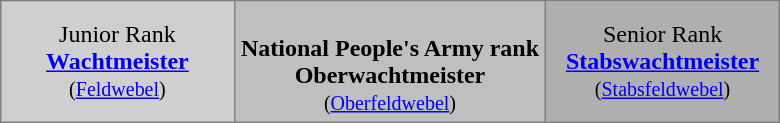<table class="toccolours" border="1" cellpadding="4" cellspacing="0" style="border-collapse: collapse; margin: 0.5em auto; clear: both;">
<tr>
<td width="30%" align="center" style="background:#cfcfcf;">Junior Rank<br><strong><a href='#'>Wachtmeister</a></strong><br><small>(<a href='#'>Feldwebel</a>)</small></td>
<td width="40%" align="center" style="background:#bfbfbf;"><br><strong>National People's Army rank</strong><br><strong>Oberwachtmeister</strong><br><small>(<a href='#'>Oberfeldwebel</a>)</small></td>
<td width="30%" align="center" style="background:#afafaf;">Senior Rank<br><strong><a href='#'>Stabswachtmeister</a></strong><br> <small>(<a href='#'>Stabsfeldwebel</a>)</small></td>
</tr>
</table>
